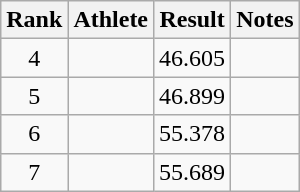<table class="wikitable" style="text-align:center">
<tr>
<th>Rank</th>
<th>Athlete</th>
<th>Result</th>
<th>Notes</th>
</tr>
<tr>
<td>4</td>
<td align=left></td>
<td>46.605</td>
<td></td>
</tr>
<tr>
<td>5</td>
<td align=left></td>
<td>46.899</td>
<td></td>
</tr>
<tr>
<td>6</td>
<td align=left></td>
<td>55.378</td>
<td></td>
</tr>
<tr>
<td>7</td>
<td align=left></td>
<td>55.689</td>
<td></td>
</tr>
</table>
